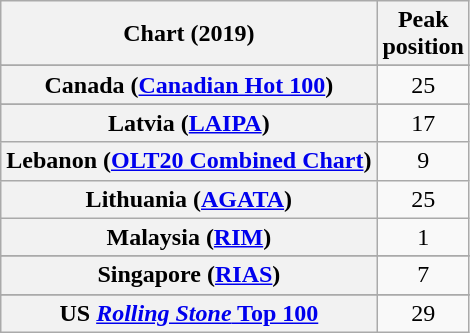<table class="wikitable sortable plainrowheaders" style="text-align:center">
<tr>
<th scope="col">Chart (2019)</th>
<th scope="col">Peak<br>position</th>
</tr>
<tr>
</tr>
<tr>
</tr>
<tr>
</tr>
<tr>
<th scope="row">Canada (<a href='#'>Canadian Hot 100</a>)</th>
<td>25</td>
</tr>
<tr>
</tr>
<tr>
</tr>
<tr>
</tr>
<tr>
</tr>
<tr>
</tr>
<tr>
<th scope="row">Latvia (<a href='#'>LAIPA</a>)</th>
<td>17</td>
</tr>
<tr>
<th scope="row">Lebanon (<a href='#'>OLT20 Combined Chart</a>)</th>
<td>9</td>
</tr>
<tr>
<th scope="row">Lithuania (<a href='#'>AGATA</a>)</th>
<td>25</td>
</tr>
<tr>
<th scope="row">Malaysia (<a href='#'>RIM</a>)</th>
<td>1</td>
</tr>
<tr>
</tr>
<tr>
</tr>
<tr>
</tr>
<tr>
</tr>
<tr>
<th scope="row">Singapore (<a href='#'>RIAS</a>)</th>
<td>7</td>
</tr>
<tr>
</tr>
<tr>
</tr>
<tr>
</tr>
<tr>
</tr>
<tr>
</tr>
<tr>
</tr>
<tr>
<th scope="row">US <a href='#'><em>Rolling Stone</em> Top 100</a></th>
<td>29</td>
</tr>
</table>
